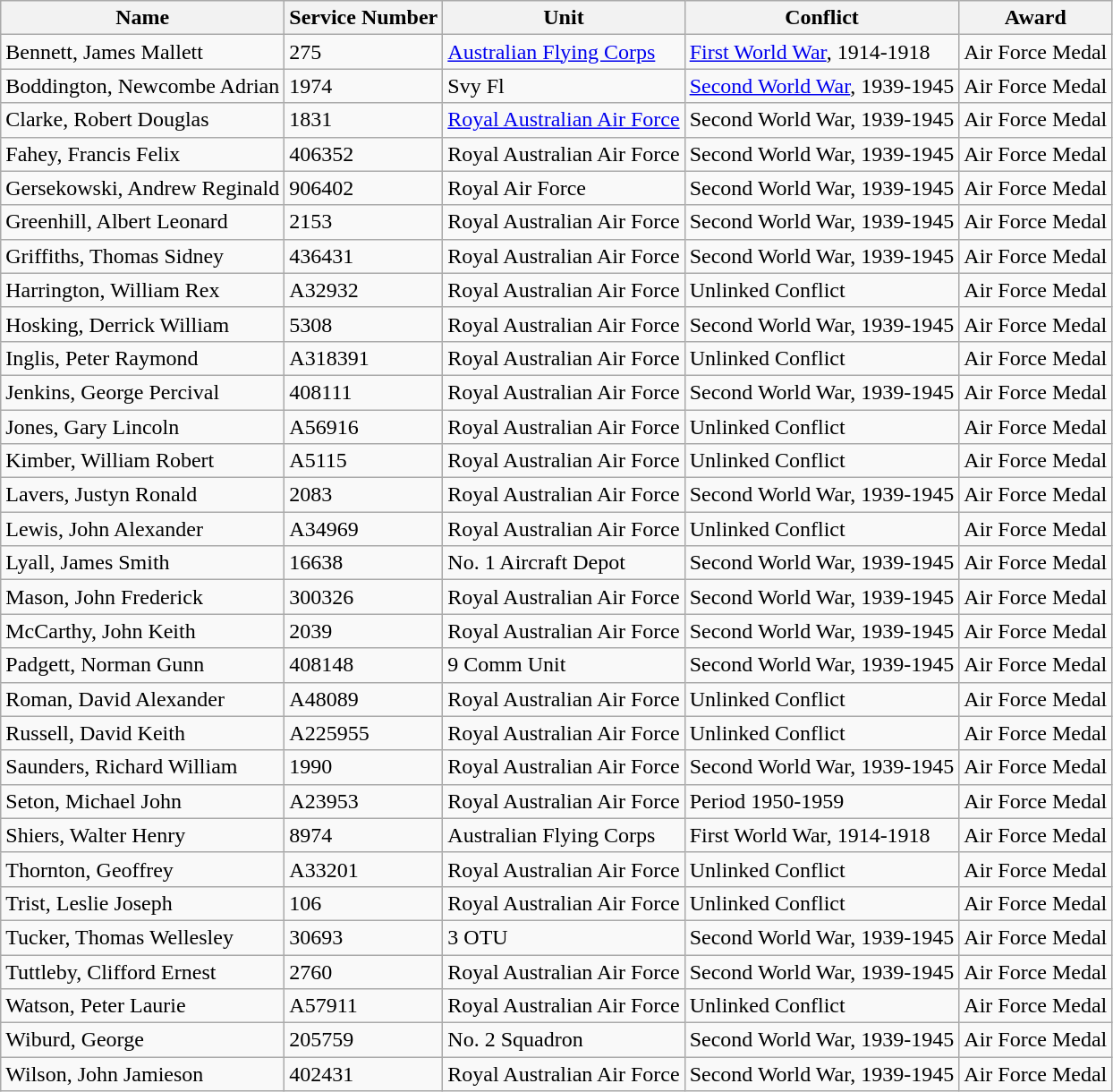<table class="wikitable">
<tr>
<th style="font-weight: bold;">Name</th>
<th style="font-weight: bold;">Service Number</th>
<th style="font-weight: bold;">Unit</th>
<th style="font-weight: bold;">Conflict</th>
<th style="font-weight: bold;">Award</th>
</tr>
<tr>
<td>Bennett, James Mallett</td>
<td>275</td>
<td><a href='#'>Australian Flying Corps</a></td>
<td><a href='#'>First World War</a>, 1914-1918</td>
<td>Air Force Medal</td>
</tr>
<tr>
<td>Boddington, Newcombe Adrian</td>
<td>1974</td>
<td>Svy Fl</td>
<td><a href='#'>Second World War</a>, 1939-1945</td>
<td>Air Force Medal</td>
</tr>
<tr>
<td>Clarke, Robert Douglas</td>
<td>1831</td>
<td><a href='#'>Royal Australian Air Force</a></td>
<td>Second World War, 1939-1945</td>
<td>Air Force Medal</td>
</tr>
<tr>
<td>Fahey, Francis Felix</td>
<td>406352</td>
<td>Royal Australian Air Force</td>
<td>Second World War, 1939-1945</td>
<td>Air Force Medal</td>
</tr>
<tr>
<td>Gersekowski, Andrew Reginald</td>
<td>906402</td>
<td>Royal Air Force</td>
<td>Second World War, 1939-1945</td>
<td>Air Force Medal</td>
</tr>
<tr>
<td>Greenhill, Albert Leonard</td>
<td>2153</td>
<td>Royal Australian Air Force</td>
<td>Second World War, 1939-1945</td>
<td>Air Force Medal</td>
</tr>
<tr>
<td>Griffiths, Thomas Sidney</td>
<td>436431</td>
<td>Royal Australian Air Force</td>
<td>Second World War, 1939-1945</td>
<td>Air Force Medal</td>
</tr>
<tr>
<td>Harrington, William Rex</td>
<td>A32932</td>
<td>Royal Australian Air Force</td>
<td>Unlinked Conflict</td>
<td>Air Force Medal</td>
</tr>
<tr>
<td>Hosking, Derrick William</td>
<td>5308</td>
<td>Royal Australian Air Force</td>
<td>Second World War, 1939-1945</td>
<td>Air Force Medal</td>
</tr>
<tr>
<td>Inglis, Peter Raymond</td>
<td>A318391</td>
<td>Royal Australian Air Force</td>
<td>Unlinked Conflict</td>
<td>Air Force Medal</td>
</tr>
<tr>
<td>Jenkins, George Percival</td>
<td>408111</td>
<td>Royal Australian Air Force</td>
<td>Second World War, 1939-1945</td>
<td>Air Force Medal</td>
</tr>
<tr>
<td>Jones, Gary Lincoln</td>
<td>A56916</td>
<td>Royal Australian Air Force</td>
<td>Unlinked Conflict</td>
<td>Air Force Medal</td>
</tr>
<tr>
<td>Kimber, William Robert</td>
<td>A5115</td>
<td>Royal Australian Air Force</td>
<td>Unlinked Conflict</td>
<td>Air Force Medal</td>
</tr>
<tr>
<td>Lavers, Justyn Ronald</td>
<td>2083</td>
<td>Royal Australian Air Force</td>
<td>Second World War, 1939-1945</td>
<td>Air Force Medal</td>
</tr>
<tr>
<td>Lewis, John Alexander</td>
<td>A34969</td>
<td>Royal Australian Air Force</td>
<td>Unlinked Conflict</td>
<td>Air Force Medal</td>
</tr>
<tr>
<td>Lyall, James Smith</td>
<td>16638</td>
<td>No. 1 Aircraft Depot</td>
<td>Second World War, 1939-1945</td>
<td>Air Force Medal</td>
</tr>
<tr>
<td>Mason, John Frederick</td>
<td>300326</td>
<td>Royal Australian Air Force</td>
<td>Second World War, 1939-1945</td>
<td>Air Force Medal</td>
</tr>
<tr>
<td>McCarthy, John Keith</td>
<td>2039</td>
<td>Royal Australian Air Force</td>
<td>Second World War, 1939-1945</td>
<td>Air Force Medal</td>
</tr>
<tr>
<td>Padgett, Norman Gunn</td>
<td>408148</td>
<td>9 Comm Unit</td>
<td>Second World War, 1939-1945</td>
<td>Air Force Medal</td>
</tr>
<tr>
<td>Roman, David Alexander</td>
<td>A48089</td>
<td>Royal Australian Air Force</td>
<td>Unlinked Conflict</td>
<td>Air Force Medal</td>
</tr>
<tr>
<td>Russell, David Keith</td>
<td>A225955</td>
<td>Royal Australian Air Force</td>
<td>Unlinked Conflict</td>
<td>Air Force Medal</td>
</tr>
<tr>
<td>Saunders, Richard William</td>
<td>1990</td>
<td>Royal Australian Air Force</td>
<td>Second World War, 1939-1945</td>
<td>Air Force Medal</td>
</tr>
<tr>
<td>Seton, Michael John</td>
<td>A23953</td>
<td>Royal Australian Air Force</td>
<td>Period 1950-1959</td>
<td>Air Force Medal</td>
</tr>
<tr>
<td>Shiers, Walter Henry</td>
<td>8974</td>
<td>Australian Flying Corps</td>
<td>First World War, 1914-1918</td>
<td>Air Force Medal</td>
</tr>
<tr>
<td>Thornton, Geoffrey</td>
<td>A33201</td>
<td>Royal Australian Air Force</td>
<td>Unlinked Conflict</td>
<td>Air Force Medal</td>
</tr>
<tr>
<td>Trist, Leslie Joseph</td>
<td>106</td>
<td>Royal Australian Air Force</td>
<td>Unlinked Conflict</td>
<td>Air Force Medal</td>
</tr>
<tr>
<td>Tucker, Thomas Wellesley</td>
<td>30693</td>
<td>3 OTU</td>
<td>Second World War, 1939-1945</td>
<td>Air Force Medal</td>
</tr>
<tr>
<td>Tuttleby, Clifford Ernest</td>
<td>2760</td>
<td>Royal Australian Air Force</td>
<td>Second World War, 1939-1945</td>
<td>Air Force Medal</td>
</tr>
<tr>
<td>Watson, Peter Laurie</td>
<td>A57911</td>
<td>Royal Australian Air Force</td>
<td>Unlinked Conflict</td>
<td>Air Force Medal</td>
</tr>
<tr>
<td>Wiburd, George</td>
<td>205759</td>
<td>No. 2 Squadron</td>
<td>Second World War, 1939-1945</td>
<td>Air Force Medal</td>
</tr>
<tr>
<td>Wilson, John Jamieson</td>
<td>402431</td>
<td>Royal Australian Air Force</td>
<td>Second World War, 1939-1945</td>
<td>Air Force Medal</td>
</tr>
</table>
